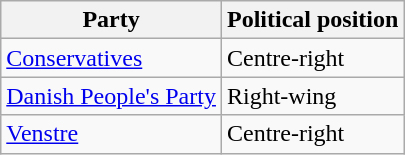<table class="wikitable mw-collapsible mw-collapsed">
<tr>
<th>Party</th>
<th>Political position</th>
</tr>
<tr>
<td><a href='#'>Conservatives</a></td>
<td>Centre-right</td>
</tr>
<tr>
<td><a href='#'>Danish People's Party</a></td>
<td>Right-wing</td>
</tr>
<tr>
<td><a href='#'>Venstre</a></td>
<td>Centre-right</td>
</tr>
</table>
